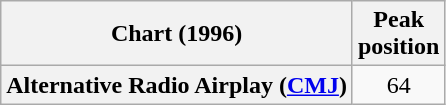<table class="wikitable plainrowheaders" style="text-align:center;">
<tr>
<th scope="col">Chart (1996)</th>
<th scope="col">Peak<br>position</th>
</tr>
<tr>
<th scope="row">Alternative Radio Airplay (<a href='#'>CMJ</a>)</th>
<td>64</td>
</tr>
</table>
